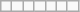<table class="wikitable letters-table">
<tr>
<td></td>
<td></td>
<td></td>
<td></td>
<td></td>
<td></td>
<td></td>
</tr>
</table>
